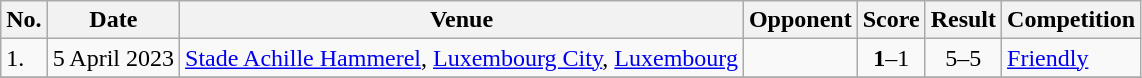<table class="wikitable">
<tr>
<th>No.</th>
<th>Date</th>
<th>Venue</th>
<th>Opponent</th>
<th>Score</th>
<th>Result</th>
<th>Competition</th>
</tr>
<tr>
<td>1.</td>
<td>5 April 2023</td>
<td><a href='#'>Stade Achille Hammerel</a>, <a href='#'>Luxembourg City</a>, <a href='#'>Luxembourg</a></td>
<td></td>
<td align=center><strong>1</strong>–1</td>
<td align=center>5–5</td>
<td><a href='#'>Friendly</a></td>
</tr>
<tr>
</tr>
</table>
